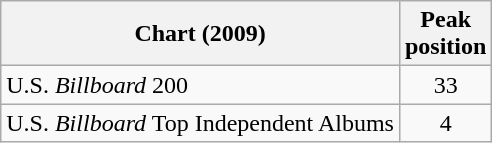<table class="wikitable">
<tr>
<th>Chart (2009)</th>
<th>Peak<br>position</th>
</tr>
<tr>
<td>U.S. <em>Billboard</em> 200</td>
<td align="center">33</td>
</tr>
<tr>
<td>U.S. <em>Billboard</em> Top Independent Albums</td>
<td align="center">4</td>
</tr>
</table>
